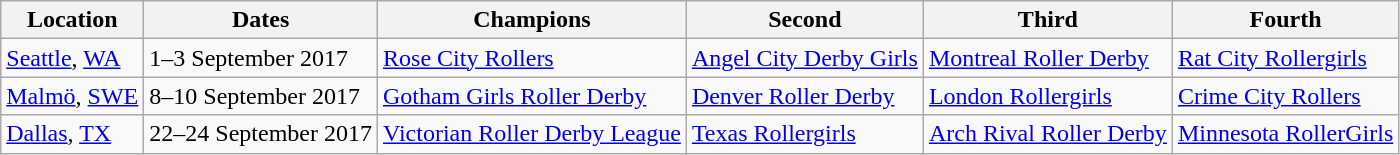<table class="wikitable sortable">
<tr>
<th>Location</th>
<th>Dates</th>
<th>Champions</th>
<th>Second</th>
<th>Third</th>
<th>Fourth</th>
</tr>
<tr>
<td><a href='#'>Seattle</a>, <a href='#'>WA</a></td>
<td>1–3 September 2017</td>
<td><a href='#'>Rose City Rollers</a></td>
<td><a href='#'>Angel City Derby Girls</a></td>
<td><a href='#'>Montreal Roller Derby</a></td>
<td><a href='#'>Rat City Rollergirls</a></td>
</tr>
<tr>
<td><a href='#'>Malmö</a>, <a href='#'>SWE</a></td>
<td>8–10 September 2017</td>
<td><a href='#'>Gotham Girls Roller Derby</a></td>
<td><a href='#'>Denver Roller Derby</a></td>
<td><a href='#'>London Rollergirls</a></td>
<td><a href='#'>Crime City Rollers</a></td>
</tr>
<tr>
<td><a href='#'>Dallas</a>, <a href='#'>TX</a></td>
<td>22–24 September 2017</td>
<td><a href='#'>Victorian Roller Derby League</a></td>
<td><a href='#'>Texas Rollergirls</a></td>
<td><a href='#'>Arch Rival Roller Derby</a></td>
<td><a href='#'>Minnesota RollerGirls</a></td>
</tr>
</table>
